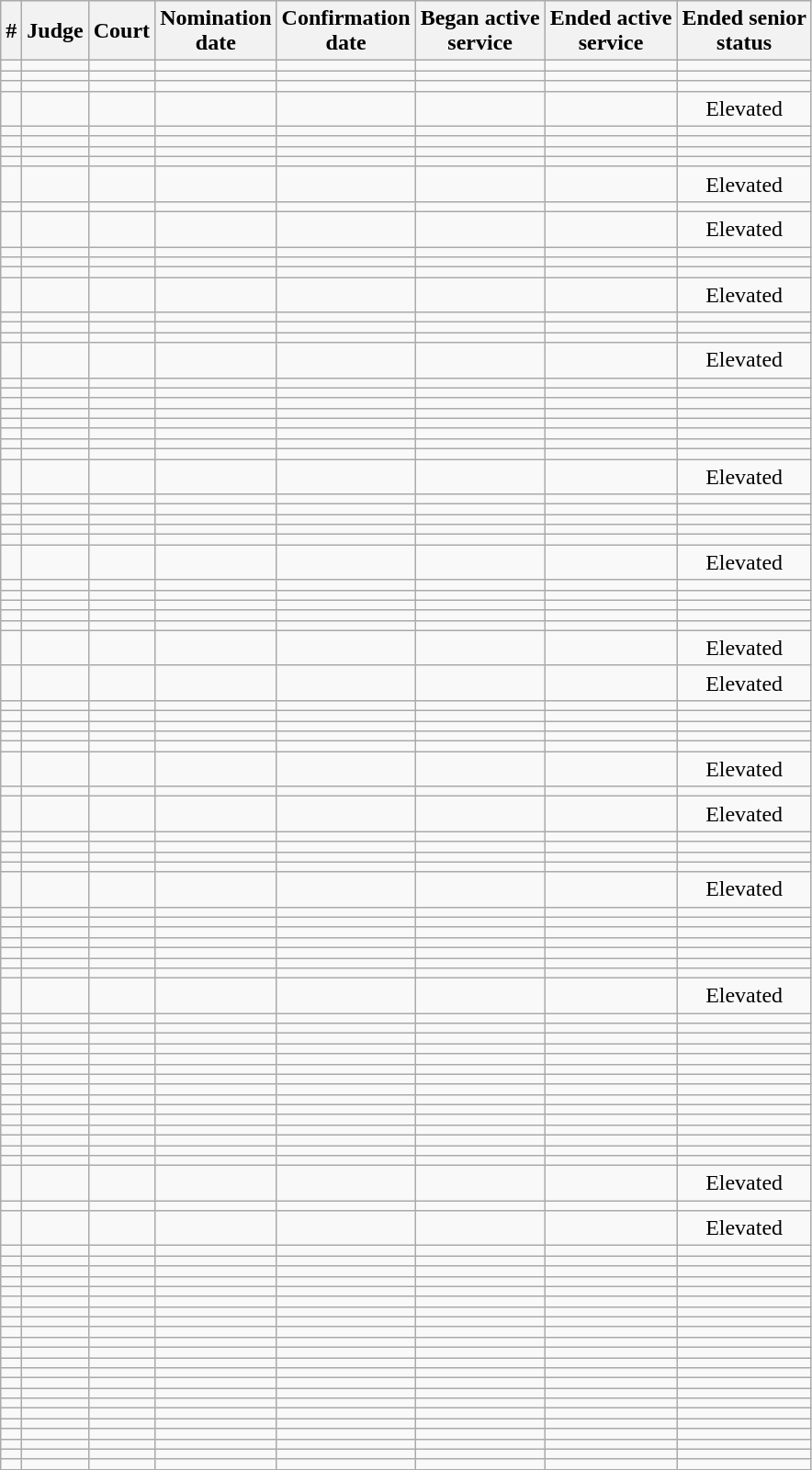<table class="sortable wikitable">
<tr bgcolor="#ececec">
<th>#</th>
<th>Judge</th>
<th>Court<br></th>
<th>Nomination<br>date</th>
<th>Confirmation<br>date</th>
<th>Began active<br>service</th>
<th>Ended active<br>service</th>
<th>Ended senior<br>status</th>
</tr>
<tr>
<td></td>
<td></td>
<td></td>
<td></td>
<td></td>
<td></td>
<td></td>
<td></td>
</tr>
<tr>
<td></td>
<td></td>
<td></td>
<td></td>
<td></td>
<td></td>
<td></td>
<td></td>
</tr>
<tr>
<td></td>
<td></td>
<td></td>
<td></td>
<td></td>
<td></td>
<td></td>
<td align="center"></td>
</tr>
<tr>
<td></td>
<td></td>
<td></td>
<td></td>
<td></td>
<td></td>
<td></td>
<td align="center">Elevated</td>
</tr>
<tr>
<td></td>
<td></td>
<td></td>
<td></td>
<td></td>
<td></td>
<td></td>
<td align="center"></td>
</tr>
<tr>
<td></td>
<td></td>
<td></td>
<td></td>
<td></td>
<td></td>
<td></td>
<td></td>
</tr>
<tr>
<td></td>
<td></td>
<td></td>
<td></td>
<td></td>
<td></td>
<td></td>
<td align="center"></td>
</tr>
<tr>
<td></td>
<td></td>
<td></td>
<td></td>
<td></td>
<td></td>
<td></td>
<td></td>
</tr>
<tr>
<td></td>
<td></td>
<td></td>
<td></td>
<td></td>
<td></td>
<td></td>
<td align="center">Elevated</td>
</tr>
<tr>
<td></td>
<td></td>
<td></td>
<td></td>
<td></td>
<td></td>
<td></td>
<td></td>
</tr>
<tr>
<td></td>
<td></td>
<td></td>
<td></td>
<td></td>
<td></td>
<td></td>
<td align="center">Elevated</td>
</tr>
<tr>
<td></td>
<td></td>
<td></td>
<td></td>
<td></td>
<td></td>
<td></td>
<td></td>
</tr>
<tr>
<td></td>
<td></td>
<td></td>
<td></td>
<td></td>
<td></td>
<td></td>
<td></td>
</tr>
<tr>
<td></td>
<td></td>
<td></td>
<td></td>
<td></td>
<td></td>
<td></td>
<td></td>
</tr>
<tr>
<td></td>
<td></td>
<td></td>
<td></td>
<td></td>
<td></td>
<td></td>
<td align="center">Elevated</td>
</tr>
<tr>
<td></td>
<td></td>
<td></td>
<td></td>
<td></td>
<td></td>
<td></td>
<td align="center"></td>
</tr>
<tr>
<td></td>
<td></td>
<td></td>
<td></td>
<td></td>
<td></td>
<td></td>
<td></td>
</tr>
<tr>
<td></td>
<td></td>
<td></td>
<td></td>
<td></td>
<td></td>
<td></td>
<td></td>
</tr>
<tr>
<td></td>
<td></td>
<td></td>
<td></td>
<td></td>
<td></td>
<td></td>
<td align="center">Elevated</td>
</tr>
<tr>
<td></td>
<td></td>
<td></td>
<td></td>
<td></td>
<td></td>
<td></td>
<td></td>
</tr>
<tr>
<td></td>
<td></td>
<td></td>
<td></td>
<td></td>
<td></td>
<td></td>
<td align="center"></td>
</tr>
<tr>
<td></td>
<td></td>
<td></td>
<td></td>
<td></td>
<td></td>
<td></td>
<td></td>
</tr>
<tr>
<td></td>
<td></td>
<td></td>
<td></td>
<td></td>
<td></td>
<td></td>
<td align="center"></td>
</tr>
<tr>
<td></td>
<td></td>
<td></td>
<td></td>
<td></td>
<td></td>
<td></td>
<td></td>
</tr>
<tr>
<td></td>
<td></td>
<td></td>
<td></td>
<td></td>
<td></td>
<td></td>
<td></td>
</tr>
<tr>
<td></td>
<td></td>
<td></td>
<td></td>
<td></td>
<td></td>
<td></td>
<td></td>
</tr>
<tr>
<td></td>
<td></td>
<td></td>
<td></td>
<td></td>
<td></td>
<td></td>
<td></td>
</tr>
<tr>
<td></td>
<td></td>
<td></td>
<td></td>
<td></td>
<td></td>
<td></td>
<td align="center">Elevated</td>
</tr>
<tr>
<td></td>
<td></td>
<td></td>
<td></td>
<td></td>
<td></td>
<td></td>
<td></td>
</tr>
<tr>
<td></td>
<td></td>
<td></td>
<td></td>
<td></td>
<td></td>
<td></td>
<td></td>
</tr>
<tr>
<td></td>
<td></td>
<td></td>
<td></td>
<td></td>
<td></td>
<td></td>
<td></td>
</tr>
<tr>
<td></td>
<td></td>
<td></td>
<td></td>
<td></td>
<td></td>
<td></td>
<td></td>
</tr>
<tr>
<td></td>
<td></td>
<td></td>
<td></td>
<td></td>
<td></td>
<td></td>
<td></td>
</tr>
<tr>
<td></td>
<td></td>
<td></td>
<td></td>
<td></td>
<td></td>
<td></td>
<td align="center">Elevated</td>
</tr>
<tr>
<td></td>
<td></td>
<td></td>
<td></td>
<td></td>
<td></td>
<td></td>
<td></td>
</tr>
<tr>
<td></td>
<td></td>
<td></td>
<td></td>
<td></td>
<td></td>
<td></td>
<td></td>
</tr>
<tr>
<td></td>
<td></td>
<td></td>
<td></td>
<td></td>
<td></td>
<td></td>
<td></td>
</tr>
<tr>
<td></td>
<td></td>
<td></td>
<td></td>
<td></td>
<td></td>
<td></td>
<td></td>
</tr>
<tr>
<td></td>
<td></td>
<td></td>
<td></td>
<td></td>
<td></td>
<td></td>
<td></td>
</tr>
<tr>
<td></td>
<td></td>
<td></td>
<td></td>
<td></td>
<td></td>
<td></td>
<td align="center">Elevated</td>
</tr>
<tr>
<td></td>
<td></td>
<td></td>
<td></td>
<td></td>
<td></td>
<td></td>
<td align="center">Elevated</td>
</tr>
<tr>
<td></td>
<td></td>
<td></td>
<td></td>
<td></td>
<td></td>
<td></td>
<td align="center"></td>
</tr>
<tr>
<td></td>
<td></td>
<td></td>
<td></td>
<td></td>
<td></td>
<td></td>
<td></td>
</tr>
<tr>
<td></td>
<td></td>
<td></td>
<td></td>
<td></td>
<td></td>
<td></td>
<td></td>
</tr>
<tr>
<td></td>
<td></td>
<td></td>
<td></td>
<td></td>
<td></td>
<td></td>
<td></td>
</tr>
<tr>
<td></td>
<td></td>
<td></td>
<td></td>
<td></td>
<td></td>
<td></td>
<td></td>
</tr>
<tr>
<td></td>
<td></td>
<td></td>
<td></td>
<td></td>
<td></td>
<td></td>
<td align="center">Elevated</td>
</tr>
<tr>
<td></td>
<td></td>
<td></td>
<td></td>
<td></td>
<td></td>
<td></td>
<td></td>
</tr>
<tr>
<td></td>
<td></td>
<td></td>
<td></td>
<td></td>
<td></td>
<td></td>
<td align="center">Elevated</td>
</tr>
<tr>
<td></td>
<td></td>
<td></td>
<td></td>
<td></td>
<td></td>
<td></td>
<td></td>
</tr>
<tr>
<td></td>
<td></td>
<td></td>
<td></td>
<td></td>
<td></td>
<td></td>
<td></td>
</tr>
<tr>
<td></td>
<td></td>
<td></td>
<td></td>
<td></td>
<td></td>
<td></td>
<td></td>
</tr>
<tr>
<td></td>
<td></td>
<td></td>
<td></td>
<td></td>
<td></td>
<td></td>
<td></td>
</tr>
<tr>
<td></td>
<td></td>
<td></td>
<td></td>
<td></td>
<td></td>
<td></td>
<td align="center">Elevated</td>
</tr>
<tr>
<td></td>
<td></td>
<td></td>
<td></td>
<td></td>
<td></td>
<td></td>
<td></td>
</tr>
<tr>
<td></td>
<td></td>
<td></td>
<td></td>
<td></td>
<td></td>
<td></td>
<td></td>
</tr>
<tr>
<td></td>
<td></td>
<td></td>
<td></td>
<td></td>
<td></td>
<td></td>
<td align="center"></td>
</tr>
<tr>
<td></td>
<td></td>
<td></td>
<td></td>
<td></td>
<td></td>
<td></td>
<td></td>
</tr>
<tr>
<td></td>
<td></td>
<td></td>
<td></td>
<td></td>
<td></td>
<td></td>
<td></td>
</tr>
<tr>
<td></td>
<td></td>
<td></td>
<td></td>
<td></td>
<td></td>
<td></td>
<td></td>
</tr>
<tr>
<td></td>
<td></td>
<td></td>
<td></td>
<td></td>
<td></td>
<td></td>
<td align="center"></td>
</tr>
<tr>
<td></td>
<td></td>
<td></td>
<td></td>
<td></td>
<td></td>
<td></td>
<td align="center">Elevated</td>
</tr>
<tr>
<td></td>
<td></td>
<td></td>
<td></td>
<td></td>
<td></td>
<td></td>
<td></td>
</tr>
<tr>
<td></td>
<td></td>
<td></td>
<td></td>
<td></td>
<td></td>
<td></td>
<td></td>
</tr>
<tr>
<td></td>
<td></td>
<td></td>
<td></td>
<td></td>
<td></td>
<td></td>
<td></td>
</tr>
<tr>
<td></td>
<td></td>
<td></td>
<td></td>
<td></td>
<td></td>
<td></td>
<td align="center"></td>
</tr>
<tr>
<td></td>
<td></td>
<td></td>
<td></td>
<td></td>
<td></td>
<td></td>
<td></td>
</tr>
<tr>
<td></td>
<td></td>
<td></td>
<td></td>
<td></td>
<td></td>
<td></td>
<td></td>
</tr>
<tr>
<td></td>
<td></td>
<td></td>
<td></td>
<td></td>
<td></td>
<td></td>
<td></td>
</tr>
<tr>
<td></td>
<td></td>
<td></td>
<td></td>
<td></td>
<td></td>
<td></td>
<td></td>
</tr>
<tr>
<td></td>
<td></td>
<td></td>
<td></td>
<td></td>
<td></td>
<td></td>
<td></td>
</tr>
<tr>
<td></td>
<td></td>
<td></td>
<td></td>
<td></td>
<td></td>
<td></td>
<td></td>
</tr>
<tr>
<td></td>
<td></td>
<td></td>
<td></td>
<td></td>
<td></td>
<td></td>
<td align="center"></td>
</tr>
<tr>
<td></td>
<td></td>
<td></td>
<td></td>
<td></td>
<td></td>
<td></td>
<td></td>
</tr>
<tr>
<td></td>
<td></td>
<td></td>
<td></td>
<td></td>
<td></td>
<td></td>
<td></td>
</tr>
<tr>
<td></td>
<td></td>
<td></td>
<td></td>
<td></td>
<td></td>
<td></td>
<td align="center"></td>
</tr>
<tr>
<td></td>
<td></td>
<td></td>
<td></td>
<td></td>
<td></td>
<td></td>
<td></td>
</tr>
<tr>
<td></td>
<td></td>
<td></td>
<td></td>
<td></td>
<td></td>
<td></td>
<td align="center">Elevated</td>
</tr>
<tr>
<td></td>
<td></td>
<td></td>
<td></td>
<td></td>
<td></td>
<td></td>
<td align="center"></td>
</tr>
<tr>
<td></td>
<td></td>
<td></td>
<td></td>
<td></td>
<td></td>
<td></td>
<td align="center">Elevated</td>
</tr>
<tr>
<td></td>
<td></td>
<td></td>
<td></td>
<td></td>
<td></td>
<td></td>
<td></td>
</tr>
<tr>
<td></td>
<td></td>
<td></td>
<td></td>
<td></td>
<td></td>
<td></td>
<td></td>
</tr>
<tr>
<td></td>
<td></td>
<td></td>
<td></td>
<td></td>
<td></td>
<td></td>
<td></td>
</tr>
<tr>
<td></td>
<td></td>
<td></td>
<td></td>
<td></td>
<td></td>
<td></td>
<td></td>
</tr>
<tr>
<td></td>
<td></td>
<td></td>
<td></td>
<td></td>
<td></td>
<td></td>
<td align="center"></td>
</tr>
<tr>
<td></td>
<td></td>
<td></td>
<td></td>
<td></td>
<td></td>
<td></td>
<td></td>
</tr>
<tr>
<td></td>
<td></td>
<td></td>
<td></td>
<td></td>
<td></td>
<td></td>
<td align="center"></td>
</tr>
<tr>
<td></td>
<td></td>
<td></td>
<td></td>
<td></td>
<td></td>
<td></td>
<td></td>
</tr>
<tr>
<td></td>
<td></td>
<td></td>
<td></td>
<td></td>
<td></td>
<td></td>
<td></td>
</tr>
<tr>
<td></td>
<td></td>
<td></td>
<td></td>
<td></td>
<td></td>
<td></td>
<td align="center"></td>
</tr>
<tr>
<td></td>
<td></td>
<td></td>
<td></td>
<td></td>
<td></td>
<td></td>
<td></td>
</tr>
<tr>
<td></td>
<td></td>
<td></td>
<td></td>
<td></td>
<td></td>
<td></td>
<td></td>
</tr>
<tr>
<td></td>
<td></td>
<td></td>
<td></td>
<td></td>
<td></td>
<td></td>
<td></td>
</tr>
<tr>
<td></td>
<td></td>
<td></td>
<td></td>
<td></td>
<td></td>
<td></td>
<td></td>
</tr>
<tr>
<td></td>
<td></td>
<td></td>
<td></td>
<td></td>
<td></td>
<td></td>
<td></td>
</tr>
<tr>
<td></td>
<td></td>
<td></td>
<td></td>
<td></td>
<td></td>
<td></td>
<td></td>
</tr>
<tr>
<td></td>
<td></td>
<td></td>
<td></td>
<td></td>
<td></td>
<td></td>
<td></td>
</tr>
<tr>
<td></td>
<td></td>
<td></td>
<td></td>
<td></td>
<td></td>
<td></td>
<td></td>
</tr>
<tr>
<td></td>
<td></td>
<td></td>
<td></td>
<td></td>
<td></td>
<td></td>
<td></td>
</tr>
<tr>
<td></td>
<td></td>
<td></td>
<td></td>
<td></td>
<td></td>
<td></td>
<td></td>
</tr>
<tr>
<td></td>
<td></td>
<td></td>
<td></td>
<td></td>
<td></td>
<td></td>
<td></td>
</tr>
<tr>
<td></td>
<td></td>
<td></td>
<td></td>
<td></td>
<td></td>
<td></td>
<td></td>
</tr>
</table>
